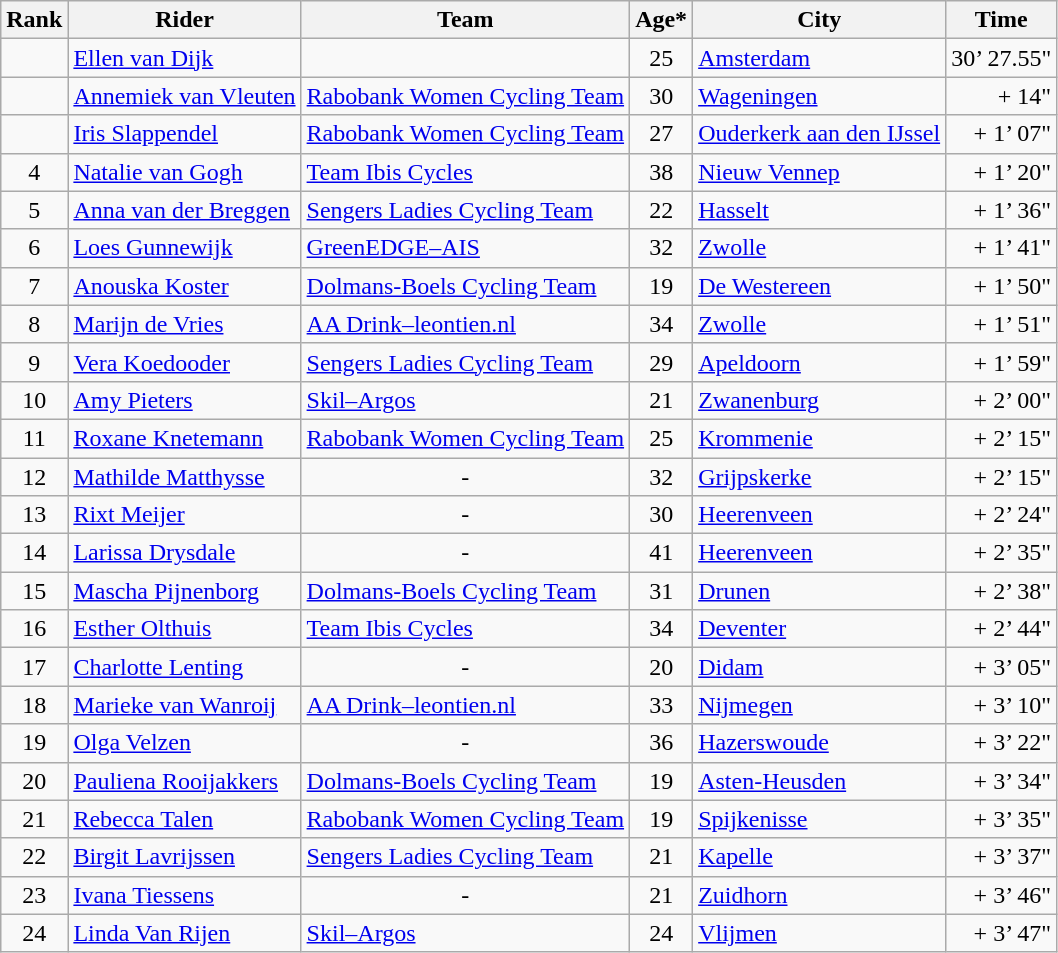<table class=wikitable>
<tr>
<th>Rank</th>
<th>Rider</th>
<th>Team</th>
<th>Age*</th>
<th>City</th>
<th>Time</th>
</tr>
<tr>
<td align=center> </td>
<td><a href='#'>Ellen van Dijk</a></td>
<td></td>
<td align=center>25</td>
<td><a href='#'>Amsterdam</a></td>
<td>30’ 27.55"</td>
</tr>
<tr>
<td align=center></td>
<td><a href='#'>Annemiek van Vleuten</a></td>
<td><a href='#'>Rabobank Women Cycling Team</a></td>
<td align=center>30</td>
<td><a href='#'>Wageningen</a></td>
<td align=right>+ 14"</td>
</tr>
<tr>
<td align=center></td>
<td><a href='#'>Iris Slappendel</a></td>
<td><a href='#'>Rabobank Women Cycling Team</a></td>
<td align=center>27</td>
<td><a href='#'>Ouderkerk aan den IJssel</a></td>
<td align=right>+ 1’ 07"</td>
</tr>
<tr>
<td align=center>4</td>
<td><a href='#'>Natalie van Gogh</a></td>
<td><a href='#'>Team Ibis Cycles</a></td>
<td align=center>38</td>
<td><a href='#'>Nieuw Vennep</a></td>
<td align=right>+ 1’ 20"</td>
</tr>
<tr>
<td align=center>5</td>
<td><a href='#'>Anna van der Breggen</a></td>
<td><a href='#'>Sengers Ladies Cycling Team</a></td>
<td align=center>22</td>
<td><a href='#'>Hasselt</a></td>
<td align=right>+ 1’ 36"</td>
</tr>
<tr>
<td align=center>6</td>
<td><a href='#'>Loes Gunnewijk</a></td>
<td><a href='#'>GreenEDGE–AIS</a></td>
<td align=center>32</td>
<td><a href='#'>Zwolle</a></td>
<td align=right>+ 1’ 41"</td>
</tr>
<tr>
<td align=center>7</td>
<td><a href='#'>Anouska Koster</a></td>
<td><a href='#'>Dolmans-Boels Cycling Team</a></td>
<td align=center>19</td>
<td><a href='#'>De Westereen</a></td>
<td align=right>+ 1’ 50"</td>
</tr>
<tr>
<td align=center>8</td>
<td><a href='#'>Marijn de Vries</a></td>
<td><a href='#'>AA Drink–leontien.nl</a></td>
<td align=center>34</td>
<td><a href='#'>Zwolle</a></td>
<td align=right>+ 1’ 51"</td>
</tr>
<tr>
<td align=center>9</td>
<td><a href='#'>Vera Koedooder</a></td>
<td><a href='#'>Sengers Ladies Cycling Team</a></td>
<td align=center>29</td>
<td><a href='#'>Apeldoorn</a></td>
<td align=right>+ 1’ 59"</td>
</tr>
<tr>
<td align=center>10</td>
<td><a href='#'>Amy Pieters</a></td>
<td><a href='#'>Skil–Argos</a></td>
<td align=center>21</td>
<td><a href='#'>Zwanenburg</a></td>
<td align=right>+ 2’ 00"</td>
</tr>
<tr>
<td align=center>11</td>
<td><a href='#'>Roxane Knetemann</a></td>
<td><a href='#'>Rabobank Women Cycling Team</a></td>
<td align=center>25</td>
<td><a href='#'>Krommenie</a></td>
<td align=right>+ 2’ 15"</td>
</tr>
<tr>
<td align=center>12</td>
<td><a href='#'>Mathilde Matthysse</a></td>
<td align=center>-</td>
<td align=center>32</td>
<td><a href='#'>Grijpskerke</a></td>
<td align=right>+ 2’ 15"</td>
</tr>
<tr>
<td align=center>13</td>
<td><a href='#'>Rixt Meijer</a></td>
<td align=center>-</td>
<td align=center>30</td>
<td><a href='#'>Heerenveen</a></td>
<td align=right>+ 2’ 24"</td>
</tr>
<tr>
<td align=center>14</td>
<td><a href='#'>Larissa Drysdale</a></td>
<td align=center>-</td>
<td align=center>41</td>
<td><a href='#'>Heerenveen</a></td>
<td align=right>+ 2’ 35"</td>
</tr>
<tr>
<td align=center>15</td>
<td><a href='#'>Mascha Pijnenborg</a></td>
<td><a href='#'>Dolmans-Boels Cycling Team</a></td>
<td align=center>31</td>
<td><a href='#'>Drunen</a></td>
<td align=right>+ 2’ 38"</td>
</tr>
<tr>
<td align=center>16</td>
<td><a href='#'>Esther Olthuis</a></td>
<td><a href='#'>Team Ibis Cycles</a></td>
<td align=center>34</td>
<td><a href='#'>Deventer</a></td>
<td align=right>+ 2’ 44"</td>
</tr>
<tr>
<td align=center>17</td>
<td><a href='#'>Charlotte Lenting</a></td>
<td align=center>-</td>
<td align=center>20</td>
<td><a href='#'>Didam</a></td>
<td align=right>+ 3’ 05"</td>
</tr>
<tr>
<td align=center>18</td>
<td><a href='#'>Marieke van Wanroij</a></td>
<td><a href='#'>AA Drink–leontien.nl</a></td>
<td align=center>33</td>
<td><a href='#'>Nijmegen</a></td>
<td align=right>+ 3’ 10"</td>
</tr>
<tr>
<td align=center>19</td>
<td><a href='#'>Olga Velzen</a></td>
<td align=center>-</td>
<td align=center>36</td>
<td><a href='#'>Hazerswoude</a></td>
<td align=right>+ 3’ 22"</td>
</tr>
<tr>
<td align=center>20</td>
<td><a href='#'>Pauliena Rooijakkers</a></td>
<td><a href='#'>Dolmans-Boels Cycling Team</a></td>
<td align=center>19</td>
<td><a href='#'>Asten-Heusden</a></td>
<td align=right>+ 3’ 34"</td>
</tr>
<tr>
<td align=center>21</td>
<td><a href='#'>Rebecca Talen</a></td>
<td><a href='#'>Rabobank Women Cycling Team</a></td>
<td align=center>19</td>
<td><a href='#'>Spijkenisse</a></td>
<td align=right>+ 3’ 35"</td>
</tr>
<tr>
<td align=center>22</td>
<td><a href='#'>Birgit Lavrijssen</a></td>
<td><a href='#'>Sengers Ladies Cycling Team</a></td>
<td align=center>21</td>
<td><a href='#'>Kapelle</a></td>
<td align=right>+ 3’ 37"</td>
</tr>
<tr>
<td align=center>23</td>
<td><a href='#'>Ivana Tiessens</a></td>
<td align=center>-</td>
<td align=center>21</td>
<td><a href='#'>Zuidhorn</a></td>
<td align=right>+ 3’ 46"</td>
</tr>
<tr>
<td align=center>24</td>
<td><a href='#'>Linda Van Rijen</a></td>
<td><a href='#'>Skil–Argos</a></td>
<td align=center>24</td>
<td><a href='#'>Vlijmen</a></td>
<td align=right>+ 3’ 47"</td>
</tr>
</table>
